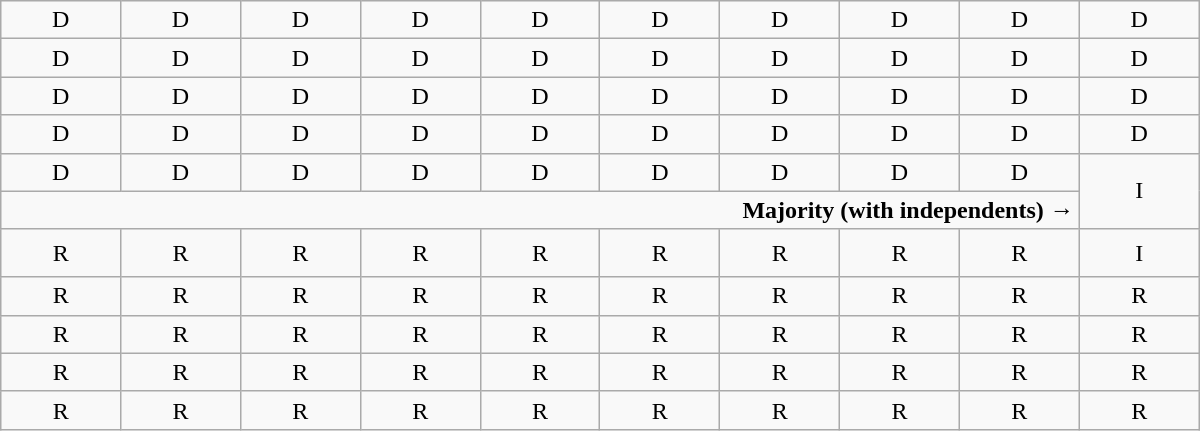<table class="wikitable"  style="text-align:center; width:800px;">
<tr>
<td width="50" >D</td>
<td width="50" >D</td>
<td width="50" >D</td>
<td width="50" >D</td>
<td width="50" >D</td>
<td width="50" >D</td>
<td width="50" >D</td>
<td width="50" >D</td>
<td width="50" >D</td>
<td width="50" >D</td>
</tr>
<tr>
<td>D</td>
<td>D</td>
<td>D</td>
<td>D</td>
<td>D</td>
<td>D</td>
<td>D</td>
<td>D</td>
<td>D</td>
<td>D</td>
</tr>
<tr>
<td>D</td>
<td>D</td>
<td>D</td>
<td>D</td>
<td>D</td>
<td>D</td>
<td>D</td>
<td>D</td>
<td>D</td>
<td>D</td>
</tr>
<tr>
<td>D<br></td>
<td>D<br></td>
<td>D<br></td>
<td>D<br></td>
<td>D<br></td>
<td>D<br></td>
<td>D</td>
<td>D</td>
<td>D</td>
<td>D</td>
</tr>
<tr>
<td>D<br></td>
<td>D<br></td>
<td>D<br></td>
<td>D<br></td>
<td>D<br></td>
<td>D<br></td>
<td>D<br></td>
<td>D<br></td>
<td>D<br></td>
<td rowspan=2 >I</td>
</tr>
<tr style="height:1em">
<td colspan=9 style="text-align:right"><strong>Majority (with independents) →</strong></td>
</tr>
<tr style="height:2em">
<td>R<br></td>
<td>R<br></td>
<td>R<br></td>
<td>R<br></td>
<td>R<br></td>
<td>R<br></td>
<td>R<br></td>
<td>R<br></td>
<td>R<br></td>
<td>I</td>
</tr>
<tr>
<td>R<br></td>
<td>R<br></td>
<td>R<br></td>
<td>R<br></td>
<td>R<br></td>
<td>R<br></td>
<td>R<br></td>
<td>R<br></td>
<td>R<br></td>
<td>R<br></td>
</tr>
<tr>
<td>R</td>
<td>R</td>
<td>R</td>
<td>R</td>
<td>R</td>
<td>R</td>
<td>R</td>
<td>R</td>
<td>R</td>
<td>R<br></td>
</tr>
<tr>
<td>R</td>
<td>R</td>
<td>R</td>
<td>R</td>
<td>R</td>
<td>R</td>
<td>R</td>
<td>R</td>
<td>R</td>
<td>R</td>
</tr>
<tr>
<td>R</td>
<td>R</td>
<td>R</td>
<td>R</td>
<td>R</td>
<td>R</td>
<td>R</td>
<td>R</td>
<td>R</td>
<td>R</td>
</tr>
</table>
